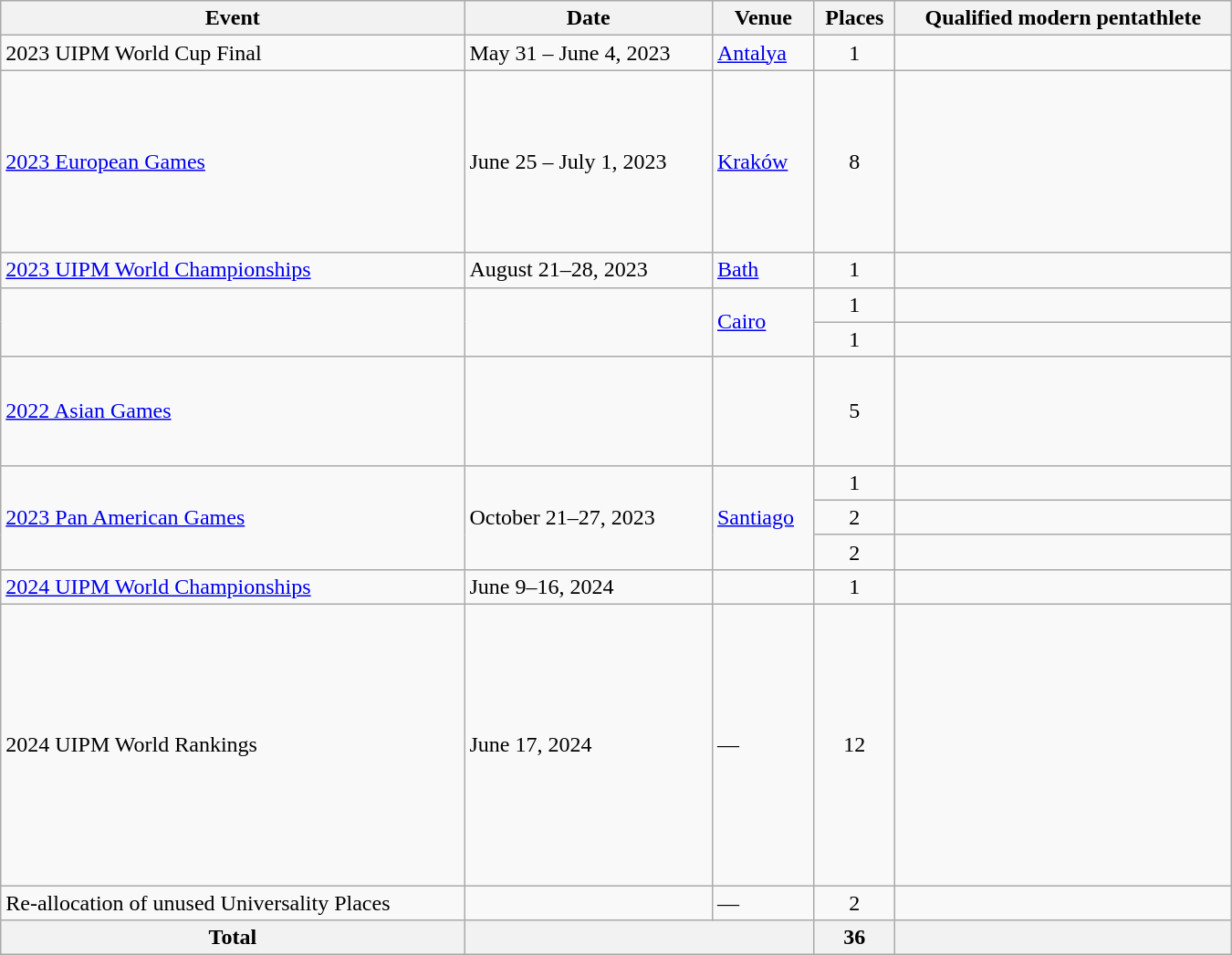<table class=wikitable width=900>
<tr>
<th>Event</th>
<th>Date</th>
<th>Venue</th>
<th>Places</th>
<th>Qualified modern pentathlete</th>
</tr>
<tr>
<td>2023 UIPM World Cup Final</td>
<td>May 31 – June 4, 2023</td>
<td> <a href='#'>Antalya</a></td>
<td align=center>1</td>
<td></td>
</tr>
<tr>
<td><a href='#'>2023 European Games</a></td>
<td>June 25 – July 1, 2023</td>
<td> <a href='#'>Kraków</a></td>
<td align=center>8</td>
<td><br><br><br><br><br><br><br></td>
</tr>
<tr>
<td><a href='#'>2023 UIPM World Championships</a></td>
<td>August 21–28, 2023</td>
<td> <a href='#'>Bath</a></td>
<td align=center>1</td>
<td></td>
</tr>
<tr>
<td rowspan=2></td>
<td rowspan=2></td>
<td rowspan=2> <a href='#'>Cairo</a></td>
<td align=center>1</td>
<td></td>
</tr>
<tr>
<td align=center>1</td>
<td><s></s></td>
</tr>
<tr>
<td><a href='#'>2022 Asian Games</a></td>
<td></td>
<td></td>
<td align=center>5</td>
<td><br><br><br><br></td>
</tr>
<tr>
<td rowspan=3><a href='#'>2023 Pan American Games</a></td>
<td rowspan=3>October 21–27, 2023</td>
<td rowspan=3> <a href='#'>Santiago</a></td>
<td align=center>1</td>
<td></td>
</tr>
<tr>
<td align=center>2</td>
<td><br></td>
</tr>
<tr>
<td align=center>2</td>
<td><br></td>
</tr>
<tr>
<td><a href='#'>2024 UIPM World Championships</a></td>
<td>June 9–16, 2024</td>
<td></td>
<td align=center>1</td>
<td></td>
</tr>
<tr>
<td>2024 UIPM World Rankings</td>
<td>June 17, 2024</td>
<td>—</td>
<td align=center>12</td>
<td><br><br><br><br><br><br><br><br><br><br><br></td>
</tr>
<tr>
<td>Re-allocation of unused Universality Places</td>
<td></td>
<td>—</td>
<td align=center>2</td>
<td><br></td>
</tr>
<tr>
<th>Total</th>
<th colspan="2"></th>
<th>36</th>
<th></th>
</tr>
</table>
